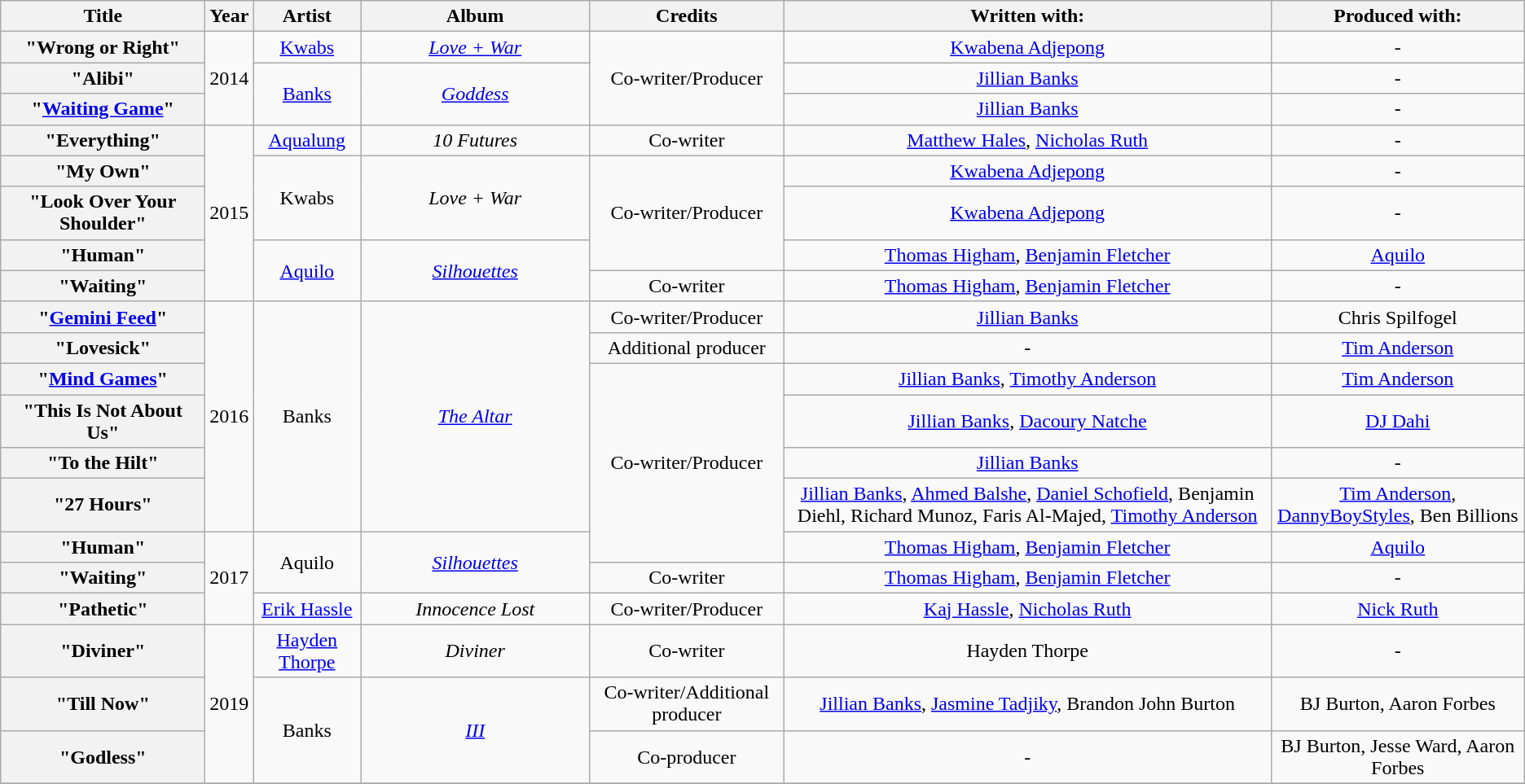<table class="wikitable plainrowheaders" style="text-align:center;">
<tr>
<th scope="col" style="width:160px;">Title</th>
<th scope="col">Year</th>
<th scope="col">Artist</th>
<th scope="col" style="width:180px;">Album</th>
<th scope="col">Credits</th>
<th scope="col">Written with:</th>
<th scope="col">Produced with:</th>
</tr>
<tr>
<th scope="row">"Wrong or Right"</th>
<td rowspan="3">2014</td>
<td><a href='#'>Kwabs</a></td>
<td><em><a href='#'>Love + War</a></em></td>
<td rowspan="3">Co-writer/Producer</td>
<td><a href='#'>Kwabena Adjepong</a></td>
<td>-</td>
</tr>
<tr>
<th scope="row">"Alibi"</th>
<td rowspan="2"><a href='#'>Banks</a></td>
<td rowspan="2"><em><a href='#'>Goddess</a></em></td>
<td><a href='#'>Jillian Banks</a></td>
<td>-</td>
</tr>
<tr>
<th scope="row">"<a href='#'>Waiting Game</a>"</th>
<td><a href='#'>Jillian Banks</a></td>
<td>-</td>
</tr>
<tr>
<th scope="row">"Everything"</th>
<td rowspan="5">2015</td>
<td><a href='#'>Aqualung</a></td>
<td><em>10 Futures</em></td>
<td>Co-writer</td>
<td><a href='#'>Matthew Hales</a>, <a href='#'>Nicholas Ruth</a></td>
<td>-</td>
</tr>
<tr>
<th scope="row">"My Own"</th>
<td rowspan="2">Kwabs</td>
<td rowspan="2"><em>Love + War</em></td>
<td rowspan="3">Co-writer/Producer</td>
<td><a href='#'>Kwabena Adjepong</a></td>
<td>-</td>
</tr>
<tr>
<th scope="row">"Look Over Your Shoulder"</th>
<td><a href='#'>Kwabena Adjepong</a></td>
<td>-</td>
</tr>
<tr>
<th scope="row">"Human"</th>
<td rowspan="2"><a href='#'>Aquilo</a></td>
<td rowspan="2"><em><a href='#'>Silhouettes</a></em></td>
<td><a href='#'>Thomas Higham</a>, <a href='#'>Benjamin Fletcher</a></td>
<td><a href='#'>Aquilo</a></td>
</tr>
<tr>
<th scope="row">"Waiting"</th>
<td>Co-writer</td>
<td><a href='#'>Thomas Higham</a>, <a href='#'>Benjamin Fletcher</a></td>
<td>-</td>
</tr>
<tr>
<th scope="row">"<a href='#'>Gemini Feed</a>"</th>
<td rowspan="6">2016</td>
<td rowspan="6">Banks</td>
<td rowspan="6"><em><a href='#'>The Altar</a></em></td>
<td>Co-writer/Producer</td>
<td><a href='#'>Jillian Banks</a></td>
<td>Chris Spilfogel</td>
</tr>
<tr>
<th scope="row">"Lovesick"</th>
<td>Additional producer</td>
<td>-</td>
<td><a href='#'>Tim Anderson</a></td>
</tr>
<tr>
<th scope="row">"<a href='#'>Mind Games</a>"</th>
<td rowspan="5">Co-writer/Producer</td>
<td><a href='#'>Jillian Banks</a>, <a href='#'>Timothy Anderson</a></td>
<td><a href='#'>Tim Anderson</a></td>
</tr>
<tr>
<th scope="row">"This Is Not About Us"</th>
<td><a href='#'>Jillian Banks</a>, <a href='#'>Dacoury Natche</a></td>
<td><a href='#'>DJ Dahi</a></td>
</tr>
<tr>
<th scope="row">"To the Hilt"</th>
<td><a href='#'>Jillian Banks</a></td>
<td>-</td>
</tr>
<tr>
<th scope="row">"27 Hours"</th>
<td><a href='#'>Jillian Banks</a>, <a href='#'>Ahmed Balshe</a>, <a href='#'>Daniel Schofield</a>, Benjamin Diehl, Richard Munoz, Faris Al-Majed, <a href='#'>Timothy Anderson</a></td>
<td><a href='#'>Tim Anderson</a>, <a href='#'>DannyBoyStyles</a>, Ben Billions</td>
</tr>
<tr>
<th scope="row">"Human"</th>
<td rowspan="3">2017</td>
<td rowspan="2">Aquilo</td>
<td rowspan="2"><em><a href='#'>Silhouettes</a></em></td>
<td><a href='#'>Thomas Higham</a>, <a href='#'>Benjamin Fletcher</a></td>
<td><a href='#'>Aquilo</a></td>
</tr>
<tr>
<th scope="row">"Waiting"</th>
<td>Co-writer</td>
<td><a href='#'>Thomas Higham</a>, <a href='#'>Benjamin Fletcher</a></td>
<td>-</td>
</tr>
<tr>
<th scope="row">"Pathetic"</th>
<td><a href='#'>Erik Hassle</a></td>
<td><em>Innocence Lost</em></td>
<td>Co-writer/Producer</td>
<td><a href='#'>Kaj Hassle</a>, <a href='#'>Nicholas Ruth</a></td>
<td><a href='#'>Nick Ruth</a></td>
</tr>
<tr>
<th scope="row">"Diviner"</th>
<td rowspan="3">2019</td>
<td><a href='#'>Hayden Thorpe</a></td>
<td><em>Diviner</em></td>
<td>Co-writer</td>
<td>Hayden Thorpe</td>
<td>-</td>
</tr>
<tr>
<th scope="row">"Till Now"</th>
<td rowspan="2">Banks</td>
<td rowspan="2"><em><a href='#'>III</a></em></td>
<td>Co-writer/Additional producer</td>
<td><a href='#'>Jillian Banks</a>, <a href='#'>Jasmine Tadjiky</a>, Brandon John Burton</td>
<td>BJ Burton, Aaron Forbes</td>
</tr>
<tr>
<th scope="row">"Godless"</th>
<td>Co-producer</td>
<td>-</td>
<td>BJ Burton, Jesse Ward, Aaron Forbes</td>
</tr>
<tr>
</tr>
</table>
